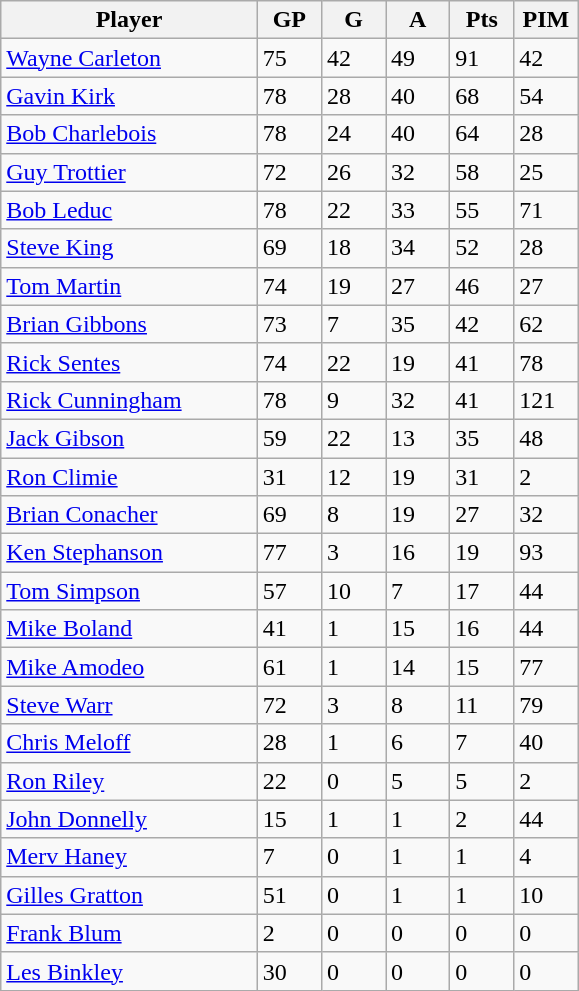<table class="wikitable">
<tr>
<th bgcolor="#DDDDFF" width="40%">Player</th>
<th bgcolor="#DDDDFF" width="10%">GP</th>
<th bgcolor="#DDDDFF" width="10%">G</th>
<th bgcolor="#DDDDFF" width="10%">A</th>
<th bgcolor="#DDDDFF" width="10%">Pts</th>
<th bgcolor="#DDDDFF" width="10%">PIM</th>
</tr>
<tr>
<td><a href='#'>Wayne Carleton</a></td>
<td>75</td>
<td>42</td>
<td>49</td>
<td>91</td>
<td>42</td>
</tr>
<tr>
<td><a href='#'>Gavin Kirk</a></td>
<td>78</td>
<td>28</td>
<td>40</td>
<td>68</td>
<td>54</td>
</tr>
<tr>
<td><a href='#'>Bob Charlebois</a></td>
<td>78</td>
<td>24</td>
<td>40</td>
<td>64</td>
<td>28</td>
</tr>
<tr>
<td><a href='#'>Guy Trottier</a></td>
<td>72</td>
<td>26</td>
<td>32</td>
<td>58</td>
<td>25</td>
</tr>
<tr>
<td><a href='#'>Bob Leduc</a></td>
<td>78</td>
<td>22</td>
<td>33</td>
<td>55</td>
<td>71</td>
</tr>
<tr>
<td><a href='#'>Steve King</a></td>
<td>69</td>
<td>18</td>
<td>34</td>
<td>52</td>
<td>28</td>
</tr>
<tr>
<td><a href='#'>Tom Martin</a></td>
<td>74</td>
<td>19</td>
<td>27</td>
<td>46</td>
<td>27</td>
</tr>
<tr>
<td><a href='#'>Brian Gibbons</a></td>
<td>73</td>
<td>7</td>
<td>35</td>
<td>42</td>
<td>62</td>
</tr>
<tr>
<td><a href='#'>Rick Sentes</a></td>
<td>74</td>
<td>22</td>
<td>19</td>
<td>41</td>
<td>78</td>
</tr>
<tr>
<td><a href='#'>Rick Cunningham</a></td>
<td>78</td>
<td>9</td>
<td>32</td>
<td>41</td>
<td>121</td>
</tr>
<tr>
<td><a href='#'>Jack Gibson</a></td>
<td>59</td>
<td>22</td>
<td>13</td>
<td>35</td>
<td>48</td>
</tr>
<tr>
<td><a href='#'>Ron Climie</a></td>
<td>31</td>
<td>12</td>
<td>19</td>
<td>31</td>
<td>2</td>
</tr>
<tr>
<td><a href='#'>Brian Conacher</a></td>
<td>69</td>
<td>8</td>
<td>19</td>
<td>27</td>
<td>32</td>
</tr>
<tr>
<td><a href='#'>Ken Stephanson</a></td>
<td>77</td>
<td>3</td>
<td>16</td>
<td>19</td>
<td>93</td>
</tr>
<tr>
<td><a href='#'>Tom Simpson</a></td>
<td>57</td>
<td>10</td>
<td>7</td>
<td>17</td>
<td>44</td>
</tr>
<tr>
<td><a href='#'>Mike Boland</a></td>
<td>41</td>
<td>1</td>
<td>15</td>
<td>16</td>
<td>44</td>
</tr>
<tr>
<td><a href='#'>Mike Amodeo</a></td>
<td>61</td>
<td>1</td>
<td>14</td>
<td>15</td>
<td>77</td>
</tr>
<tr>
<td><a href='#'>Steve Warr</a></td>
<td>72</td>
<td>3</td>
<td>8</td>
<td>11</td>
<td>79</td>
</tr>
<tr>
<td><a href='#'>Chris Meloff</a></td>
<td>28</td>
<td>1</td>
<td>6</td>
<td>7</td>
<td>40</td>
</tr>
<tr>
<td><a href='#'>Ron Riley</a></td>
<td>22</td>
<td>0</td>
<td>5</td>
<td>5</td>
<td>2</td>
</tr>
<tr>
<td><a href='#'>John Donnelly</a></td>
<td>15</td>
<td>1</td>
<td>1</td>
<td>2</td>
<td>44</td>
</tr>
<tr>
<td><a href='#'>Merv Haney</a></td>
<td>7</td>
<td>0</td>
<td>1</td>
<td>1</td>
<td>4</td>
</tr>
<tr>
<td><a href='#'>Gilles Gratton</a></td>
<td>51</td>
<td>0</td>
<td>1</td>
<td>1</td>
<td>10</td>
</tr>
<tr>
<td><a href='#'>Frank Blum</a></td>
<td>2</td>
<td>0</td>
<td>0</td>
<td>0</td>
<td>0</td>
</tr>
<tr>
<td><a href='#'>Les Binkley</a></td>
<td>30</td>
<td>0</td>
<td>0</td>
<td>0</td>
<td>0</td>
</tr>
</table>
